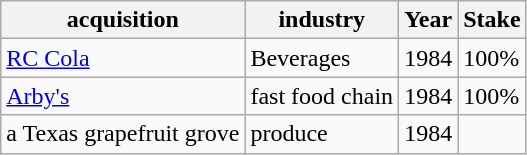<table class="wikitable">
<tr>
<th>acquisition</th>
<th>industry</th>
<th>Year</th>
<th>Stake</th>
</tr>
<tr>
<td><a href='#'>RC Cola</a></td>
<td>Beverages</td>
<td>1984</td>
<td>100%</td>
</tr>
<tr>
<td><a href='#'>Arby's</a></td>
<td>fast food chain</td>
<td>1984</td>
<td>100%</td>
</tr>
<tr>
<td>a Texas grapefruit grove</td>
<td>produce</td>
<td>1984</td>
<td></td>
</tr>
</table>
